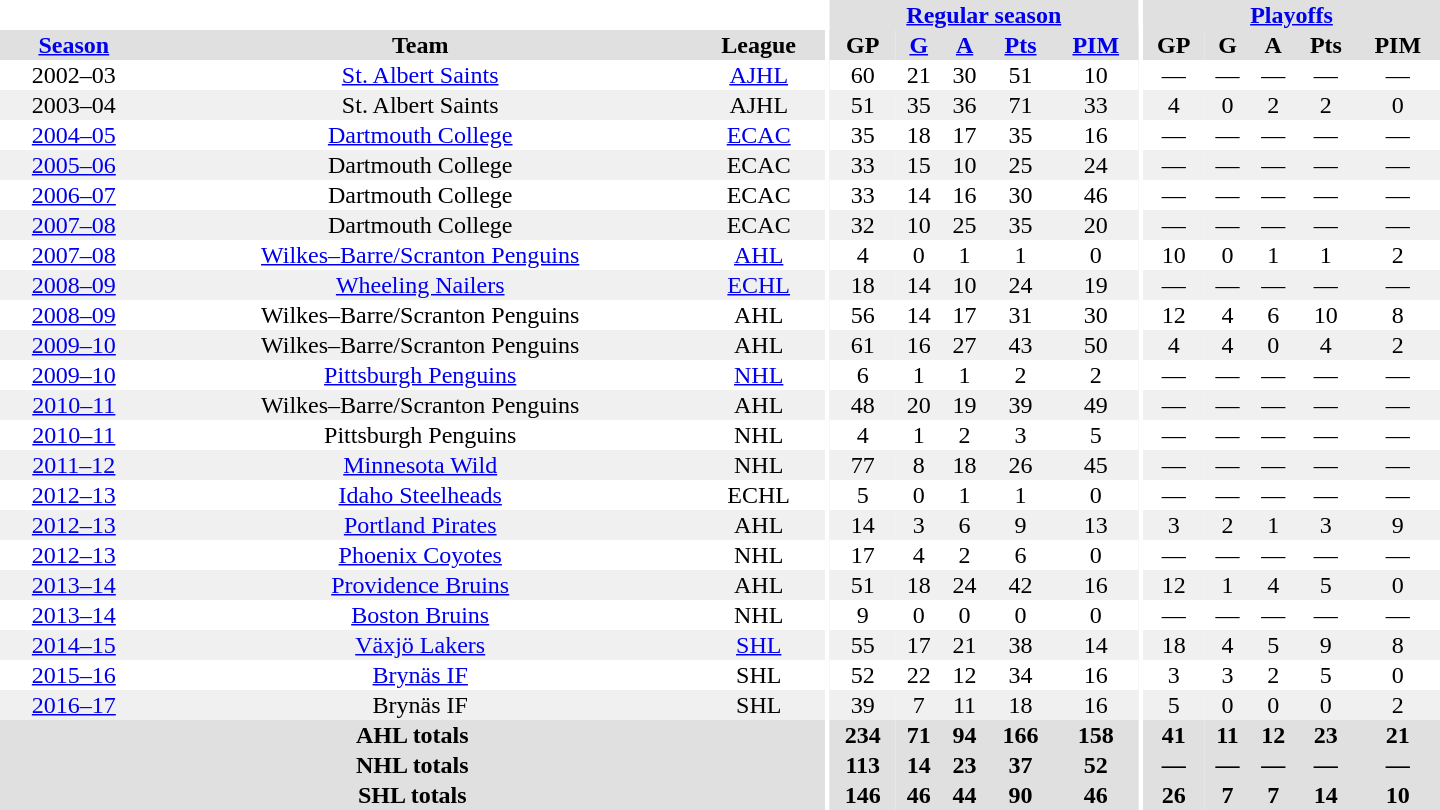<table border="0" cellpadding="1" cellspacing="0" style="text-align:center; width:60em">
<tr bgcolor="#e0e0e0">
<th colspan="3" bgcolor="#ffffff"></th>
<th rowspan="99" bgcolor="#ffffff"></th>
<th colspan="5"><a href='#'>Regular season</a></th>
<th rowspan="99" bgcolor="#ffffff"></th>
<th colspan="5"><a href='#'>Playoffs</a></th>
</tr>
<tr bgcolor="#e0e0e0">
<th><a href='#'>Season</a></th>
<th>Team</th>
<th>League</th>
<th>GP</th>
<th><a href='#'>G</a></th>
<th><a href='#'>A</a></th>
<th><a href='#'>Pts</a></th>
<th><a href='#'>PIM</a></th>
<th>GP</th>
<th>G</th>
<th>A</th>
<th>Pts</th>
<th>PIM</th>
</tr>
<tr>
<td>2002–03</td>
<td><a href='#'>St. Albert Saints</a></td>
<td><a href='#'>AJHL</a></td>
<td>60</td>
<td>21</td>
<td>30</td>
<td>51</td>
<td>10</td>
<td>—</td>
<td>—</td>
<td>—</td>
<td>—</td>
<td>—</td>
</tr>
<tr bgcolor="#f0f0f0">
<td>2003–04</td>
<td>St. Albert Saints</td>
<td>AJHL</td>
<td>51</td>
<td>35</td>
<td>36</td>
<td>71</td>
<td>33</td>
<td>4</td>
<td>0</td>
<td>2</td>
<td>2</td>
<td>0</td>
</tr>
<tr>
<td><a href='#'>2004–05</a></td>
<td><a href='#'>Dartmouth College</a></td>
<td><a href='#'>ECAC</a></td>
<td>35</td>
<td>18</td>
<td>17</td>
<td>35</td>
<td>16</td>
<td>—</td>
<td>—</td>
<td>—</td>
<td>—</td>
<td>—</td>
</tr>
<tr bgcolor="#f0f0f0">
<td><a href='#'>2005–06</a></td>
<td>Dartmouth College</td>
<td>ECAC</td>
<td>33</td>
<td>15</td>
<td>10</td>
<td>25</td>
<td>24</td>
<td>—</td>
<td>—</td>
<td>—</td>
<td>—</td>
<td>—</td>
</tr>
<tr>
<td><a href='#'>2006–07</a></td>
<td>Dartmouth College</td>
<td>ECAC</td>
<td>33</td>
<td>14</td>
<td>16</td>
<td>30</td>
<td>46</td>
<td>—</td>
<td>—</td>
<td>—</td>
<td>—</td>
<td>—</td>
</tr>
<tr bgcolor="#f0f0f0">
<td><a href='#'>2007–08</a></td>
<td>Dartmouth College</td>
<td>ECAC</td>
<td>32</td>
<td>10</td>
<td>25</td>
<td>35</td>
<td>20</td>
<td>—</td>
<td>—</td>
<td>—</td>
<td>—</td>
<td>—</td>
</tr>
<tr>
<td><a href='#'>2007–08</a></td>
<td><a href='#'>Wilkes–Barre/Scranton Penguins</a></td>
<td><a href='#'>AHL</a></td>
<td>4</td>
<td>0</td>
<td>1</td>
<td>1</td>
<td>0</td>
<td>10</td>
<td>0</td>
<td>1</td>
<td>1</td>
<td>2</td>
</tr>
<tr bgcolor="#f0f0f0">
<td><a href='#'>2008–09</a></td>
<td><a href='#'>Wheeling Nailers</a></td>
<td><a href='#'>ECHL</a></td>
<td>18</td>
<td>14</td>
<td>10</td>
<td>24</td>
<td>19</td>
<td>—</td>
<td>—</td>
<td>—</td>
<td>—</td>
<td>—</td>
</tr>
<tr>
<td><a href='#'>2008–09</a></td>
<td>Wilkes–Barre/Scranton Penguins</td>
<td>AHL</td>
<td>56</td>
<td>14</td>
<td>17</td>
<td>31</td>
<td>30</td>
<td>12</td>
<td>4</td>
<td>6</td>
<td>10</td>
<td>8</td>
</tr>
<tr bgcolor="#f0f0f0">
<td><a href='#'>2009–10</a></td>
<td>Wilkes–Barre/Scranton Penguins</td>
<td>AHL</td>
<td>61</td>
<td>16</td>
<td>27</td>
<td>43</td>
<td>50</td>
<td>4</td>
<td>4</td>
<td>0</td>
<td>4</td>
<td>2</td>
</tr>
<tr>
<td><a href='#'>2009–10</a></td>
<td><a href='#'>Pittsburgh Penguins</a></td>
<td><a href='#'>NHL</a></td>
<td>6</td>
<td>1</td>
<td>1</td>
<td>2</td>
<td>2</td>
<td>—</td>
<td>—</td>
<td>—</td>
<td>—</td>
<td>—</td>
</tr>
<tr bgcolor="#f0f0f0">
<td><a href='#'>2010–11</a></td>
<td>Wilkes–Barre/Scranton Penguins</td>
<td>AHL</td>
<td>48</td>
<td>20</td>
<td>19</td>
<td>39</td>
<td>49</td>
<td>—</td>
<td>—</td>
<td>—</td>
<td>—</td>
<td>—</td>
</tr>
<tr>
<td><a href='#'>2010–11</a></td>
<td>Pittsburgh Penguins</td>
<td>NHL</td>
<td>4</td>
<td>1</td>
<td>2</td>
<td>3</td>
<td>5</td>
<td>—</td>
<td>—</td>
<td>—</td>
<td>—</td>
<td>—</td>
</tr>
<tr bgcolor="#f0f0f0">
<td><a href='#'>2011–12</a></td>
<td><a href='#'>Minnesota Wild</a></td>
<td>NHL</td>
<td>77</td>
<td>8</td>
<td>18</td>
<td>26</td>
<td>45</td>
<td>—</td>
<td>—</td>
<td>—</td>
<td>—</td>
<td>—</td>
</tr>
<tr>
<td><a href='#'>2012–13</a></td>
<td><a href='#'>Idaho Steelheads</a></td>
<td>ECHL</td>
<td>5</td>
<td>0</td>
<td>1</td>
<td>1</td>
<td>0</td>
<td>—</td>
<td>—</td>
<td>—</td>
<td>—</td>
<td>—</td>
</tr>
<tr bgcolor="#f0f0f0">
<td><a href='#'>2012–13</a></td>
<td><a href='#'>Portland Pirates</a></td>
<td>AHL</td>
<td>14</td>
<td>3</td>
<td>6</td>
<td>9</td>
<td>13</td>
<td>3</td>
<td>2</td>
<td>1</td>
<td>3</td>
<td>9</td>
</tr>
<tr>
<td><a href='#'>2012–13</a></td>
<td><a href='#'>Phoenix Coyotes</a></td>
<td>NHL</td>
<td>17</td>
<td>4</td>
<td>2</td>
<td>6</td>
<td>0</td>
<td>—</td>
<td>—</td>
<td>—</td>
<td>—</td>
<td>—</td>
</tr>
<tr bgcolor="#f0f0f0">
<td><a href='#'>2013–14</a></td>
<td><a href='#'>Providence Bruins</a></td>
<td>AHL</td>
<td>51</td>
<td>18</td>
<td>24</td>
<td>42</td>
<td>16</td>
<td>12</td>
<td>1</td>
<td>4</td>
<td>5</td>
<td>0</td>
</tr>
<tr>
<td><a href='#'>2013–14</a></td>
<td><a href='#'>Boston Bruins</a></td>
<td>NHL</td>
<td>9</td>
<td>0</td>
<td>0</td>
<td>0</td>
<td>0</td>
<td>—</td>
<td>—</td>
<td>—</td>
<td>—</td>
<td>—</td>
</tr>
<tr bgcolor="#f0f0f0">
<td><a href='#'>2014–15</a></td>
<td><a href='#'>Växjö Lakers</a></td>
<td><a href='#'>SHL</a></td>
<td>55</td>
<td>17</td>
<td>21</td>
<td>38</td>
<td>14</td>
<td>18</td>
<td>4</td>
<td>5</td>
<td>9</td>
<td>8</td>
</tr>
<tr>
<td><a href='#'>2015–16</a></td>
<td><a href='#'>Brynäs IF</a></td>
<td>SHL</td>
<td>52</td>
<td>22</td>
<td>12</td>
<td>34</td>
<td>16</td>
<td>3</td>
<td>3</td>
<td>2</td>
<td>5</td>
<td>0</td>
</tr>
<tr bgcolor="#f0f0f0">
<td><a href='#'>2016–17</a></td>
<td>Brynäs IF</td>
<td>SHL</td>
<td>39</td>
<td>7</td>
<td>11</td>
<td>18</td>
<td>16</td>
<td>5</td>
<td>0</td>
<td>0</td>
<td>0</td>
<td>2</td>
</tr>
<tr bgcolor="#e0e0e0">
<th colspan="3">AHL totals</th>
<th>234</th>
<th>71</th>
<th>94</th>
<th>166</th>
<th>158</th>
<th>41</th>
<th>11</th>
<th>12</th>
<th>23</th>
<th>21</th>
</tr>
<tr bgcolor="#e0e0e0">
<th colspan="3">NHL totals</th>
<th>113</th>
<th>14</th>
<th>23</th>
<th>37</th>
<th>52</th>
<th>—</th>
<th>—</th>
<th>—</th>
<th>—</th>
<th>—</th>
</tr>
<tr bgcolor="#e0e0e0">
<th colspan="3">SHL totals</th>
<th>146</th>
<th>46</th>
<th>44</th>
<th>90</th>
<th>46</th>
<th>26</th>
<th>7</th>
<th>7</th>
<th>14</th>
<th>10</th>
</tr>
</table>
